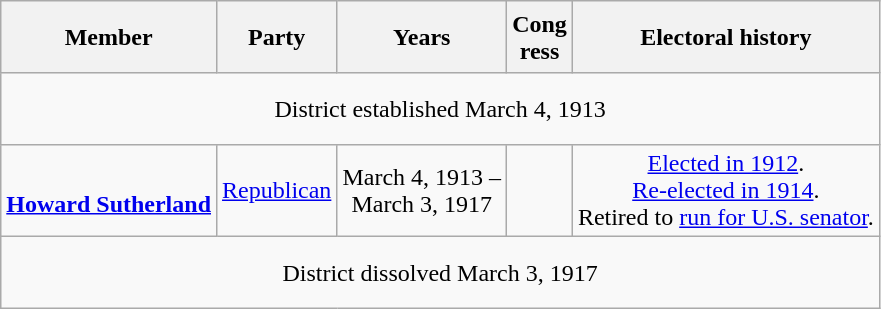<table class=wikitable style="text-align:center">
<tr style="height:3em">
<th>Member</th>
<th>Party</th>
<th>Years</th>
<th>Cong<br>ress</th>
<th>Electoral history</th>
</tr>
<tr style="height:3em">
<td colspan=5>District established March 4, 1913</td>
</tr>
<tr style="height:3em">
<td align=left><br><strong><a href='#'>Howard Sutherland</a></strong><br></td>
<td><a href='#'>Republican</a></td>
<td nowrap>March 4, 1913 –<br>March 3, 1917</td>
<td></td>
<td><a href='#'>Elected in 1912</a>.<br><a href='#'>Re-elected in 1914</a>.<br>Retired to <a href='#'>run for U.S. senator</a>.</td>
</tr>
<tr style="height:3em">
<td colspan=5>District dissolved March 3, 1917</td>
</tr>
</table>
